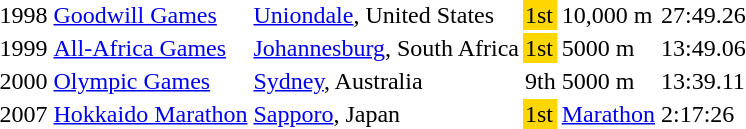<table>
<tr>
<td>1998</td>
<td><a href='#'>Goodwill Games</a></td>
<td><a href='#'>Uniondale</a>, United States</td>
<td bgcolor="gold">1st</td>
<td>10,000 m</td>
<td>27:49.26</td>
</tr>
<tr>
<td>1999</td>
<td><a href='#'>All-Africa Games</a></td>
<td><a href='#'>Johannesburg</a>, South Africa</td>
<td bgcolor="gold">1st</td>
<td>5000 m</td>
<td>13:49.06</td>
</tr>
<tr>
<td>2000</td>
<td><a href='#'>Olympic Games</a></td>
<td><a href='#'>Sydney</a>, Australia</td>
<td>9th</td>
<td>5000 m</td>
<td>13:39.11</td>
</tr>
<tr>
<td>2007</td>
<td><a href='#'>Hokkaido Marathon</a></td>
<td><a href='#'>Sapporo</a>, Japan</td>
<td bgcolor="gold">1st</td>
<td><a href='#'>Marathon</a></td>
<td>2:17:26</td>
</tr>
</table>
